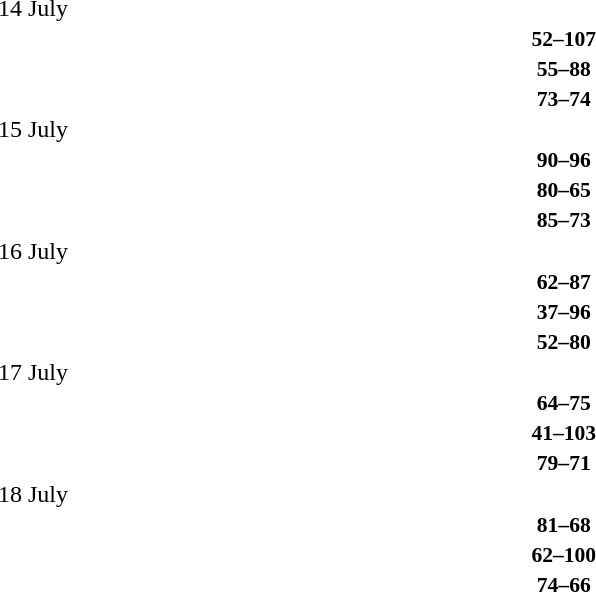<table style="width:60%;" cellspacing="1">
<tr>
<th width=15%></th>
<th width=3%></th>
<th width=6%></th>
<th width=3%></th>
<th width=15%></th>
</tr>
<tr>
<td>14 July</td>
</tr>
<tr style=font-size:90%>
<td align=right><strong></strong></td>
<td></td>
<td align=center><strong>52–107</strong></td>
<td></td>
<td><strong></strong></td>
</tr>
<tr style=font-size:90%>
<td align=right><strong></strong></td>
<td></td>
<td align=center><strong>55–88</strong></td>
<td></td>
<td><strong></strong></td>
</tr>
<tr style=font-size:90%>
<td align=right><strong></strong></td>
<td></td>
<td align=center><strong>73–74</strong></td>
<td></td>
<td><strong></strong></td>
</tr>
<tr>
<td>15 July</td>
</tr>
<tr style=font-size:90%>
<td align=right><strong></strong></td>
<td></td>
<td align=center><strong>90–96</strong></td>
<td></td>
<td><strong></strong></td>
</tr>
<tr style=font-size:90%>
<td align=right><strong></strong></td>
<td></td>
<td align=center><strong>80–65</strong></td>
<td></td>
<td><strong></strong></td>
</tr>
<tr style=font-size:90%>
<td align=right><strong></strong></td>
<td></td>
<td align=center><strong>85–73</strong></td>
<td></td>
<td><strong></strong></td>
</tr>
<tr>
<td>16 July</td>
</tr>
<tr style=font-size:90%>
<td align=right><strong></strong></td>
<td></td>
<td align=center><strong>62–87</strong></td>
<td></td>
<td><strong></strong></td>
</tr>
<tr style=font-size:90%>
<td align=right><strong></strong></td>
<td></td>
<td align=center><strong>37–96</strong></td>
<td></td>
<td><strong></strong></td>
</tr>
<tr style=font-size:90%>
<td align=right><strong></strong></td>
<td></td>
<td align=center><strong>52–80</strong></td>
<td></td>
<td><strong></strong></td>
</tr>
<tr>
<td>17 July</td>
</tr>
<tr style=font-size:90%>
<td align=right><strong></strong></td>
<td></td>
<td align=center><strong>64–75</strong></td>
<td></td>
<td><strong></strong></td>
</tr>
<tr style=font-size:90%>
<td align=right><strong></strong></td>
<td></td>
<td align=center><strong>41–103</strong></td>
<td></td>
<td><strong></strong></td>
</tr>
<tr style=font-size:90%>
<td align=right><strong></strong></td>
<td></td>
<td align=center><strong>79–71</strong></td>
<td></td>
<td><strong></strong></td>
</tr>
<tr>
<td>18 July</td>
</tr>
<tr style=font-size:90%>
<td align=right><strong></strong></td>
<td></td>
<td align=center><strong>81–68</strong></td>
<td></td>
<td><strong></strong></td>
</tr>
<tr style=font-size:90%>
<td align=right><strong></strong></td>
<td></td>
<td align=center><strong>62–100</strong></td>
<td></td>
<td><strong></strong></td>
</tr>
<tr style=font-size:90%>
<td align=right><strong></strong></td>
<td></td>
<td align=center><strong>74–66</strong></td>
<td></td>
<td><strong></strong></td>
</tr>
</table>
